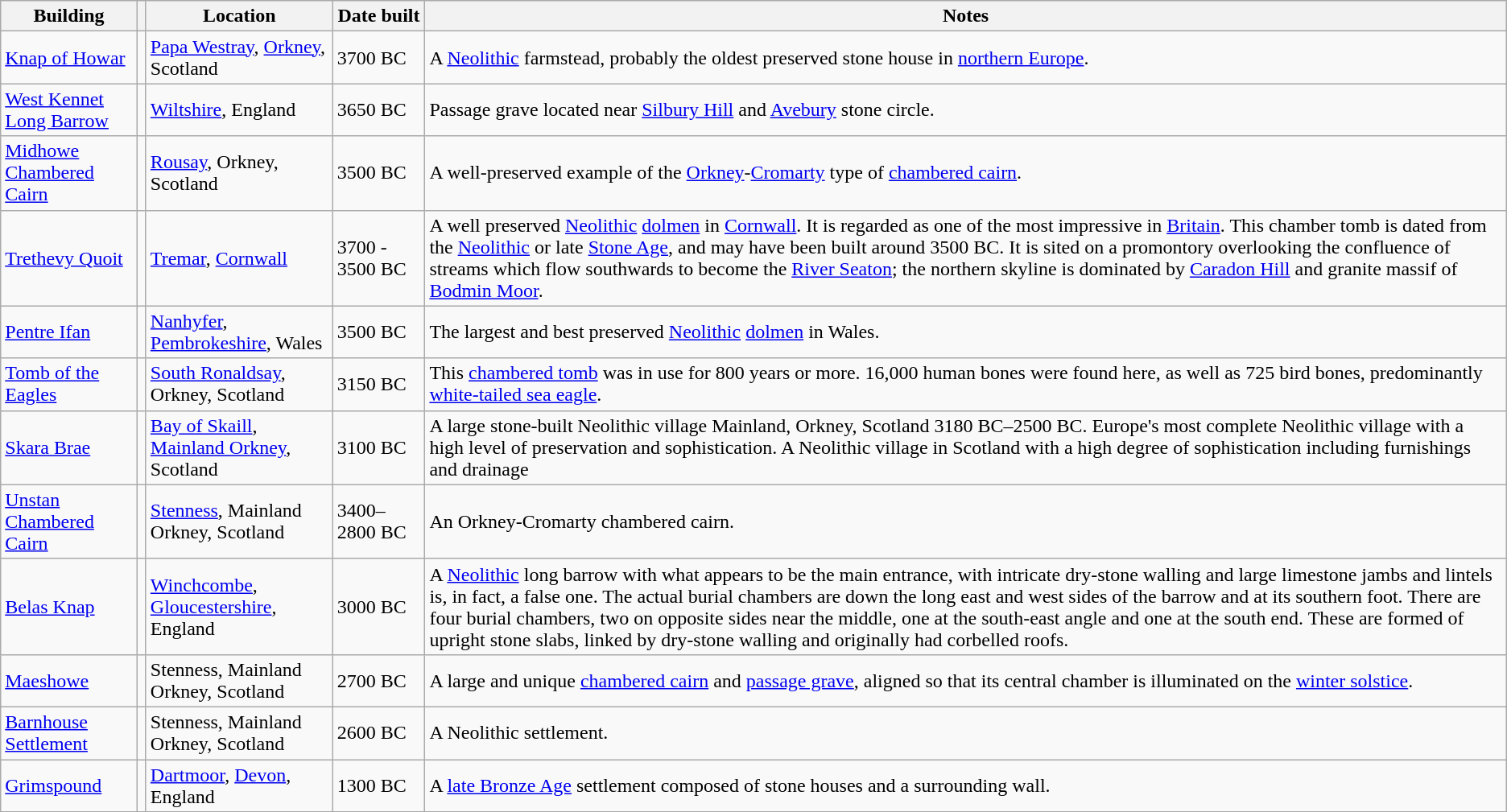<table class="wikitable">
<tr>
<th>Building</th>
<th></th>
<th>Location</th>
<th>Date built</th>
<th>Notes</th>
</tr>
<tr>
<td><a href='#'>Knap of Howar</a></td>
<td></td>
<td><a href='#'>Papa Westray</a>, <a href='#'>Orkney</a>, Scotland</td>
<td>3700 BC</td>
<td>A <a href='#'>Neolithic</a> farmstead, probably the oldest preserved stone house in <a href='#'>northern Europe</a>.</td>
</tr>
<tr>
<td><a href='#'>West Kennet Long Barrow</a></td>
<td></td>
<td><a href='#'>Wiltshire</a>, England</td>
<td>3650 BC</td>
<td>Passage grave located near <a href='#'>Silbury Hill</a> and <a href='#'>Avebury</a> stone circle.</td>
</tr>
<tr>
<td><a href='#'>Midhowe Chambered Cairn</a></td>
<td></td>
<td><a href='#'>Rousay</a>, Orkney, Scotland</td>
<td>3500 BC</td>
<td>A well-preserved example of the <a href='#'>Orkney</a>-<a href='#'>Cromarty</a> type of <a href='#'>chambered cairn</a>.</td>
</tr>
<tr>
<td><a href='#'>Trethevy Quoit</a></td>
<td></td>
<td><a href='#'>Tremar</a>, <a href='#'>Cornwall</a></td>
<td>3700 - 3500 BC</td>
<td>A well preserved <a href='#'>Neolithic</a> <a href='#'>dolmen</a> in <a href='#'>Cornwall</a>. It is regarded as one of the most impressive in <a href='#'>Britain</a>. This chamber tomb is dated from the <a href='#'>Neolithic</a> or late <a href='#'>Stone Age</a>, and may have been built around 3500 BC. It is sited on a promontory overlooking the confluence of streams which flow southwards to become the <a href='#'>River Seaton</a>; the northern skyline is dominated by <a href='#'>Caradon Hill</a> and granite massif of <a href='#'>Bodmin Moor</a>.</td>
</tr>
<tr>
<td><a href='#'>Pentre Ifan</a></td>
<td></td>
<td><a href='#'>Nanhyfer</a>, <a href='#'>Pembrokeshire</a>, Wales</td>
<td>3500 BC</td>
<td>The largest and best preserved <a href='#'>Neolithic</a> <a href='#'>dolmen</a> in Wales.</td>
</tr>
<tr>
<td><a href='#'>Tomb of the Eagles</a></td>
<td></td>
<td><a href='#'>South Ronaldsay</a>, Orkney, Scotland</td>
<td>3150 BC</td>
<td>This <a href='#'>chambered tomb</a> was in use for 800 years or more. 16,000 human bones were found here, as well as 725 bird bones, predominantly <a href='#'>white-tailed sea eagle</a>.</td>
</tr>
<tr>
<td><a href='#'>Skara Brae</a></td>
<td></td>
<td><a href='#'>Bay of Skaill</a>, <a href='#'>Mainland Orkney</a>, Scotland</td>
<td>3100 BC</td>
<td>A large stone-built Neolithic village Mainland, Orkney, Scotland 3180 BC–2500 BC. Europe's most complete Neolithic village with a high level of preservation and sophistication. A Neolithic village in Scotland with a high degree of sophistication including furnishings and drainage</td>
</tr>
<tr>
<td><a href='#'>Unstan Chambered Cairn</a></td>
<td></td>
<td><a href='#'>Stenness</a>, Mainland Orkney, Scotland</td>
<td>3400–2800 BC</td>
<td>An Orkney-Cromarty chambered cairn.</td>
</tr>
<tr>
<td><a href='#'>Belas Knap</a></td>
<td></td>
<td><a href='#'>Winchcombe</a>, <a href='#'>Gloucestershire</a>, England</td>
<td>3000 BC</td>
<td>A <a href='#'>Neolithic</a> long barrow with what appears to be the main entrance, with intricate dry-stone walling and large limestone jambs and lintels is, in fact, a false one. The actual burial chambers are down the long east and west sides of the barrow and at its southern foot. There are four burial chambers, two on opposite sides near the middle, one at the south-east angle and one at the south end. These are formed of upright stone slabs, linked by dry-stone walling and originally had corbelled roofs.</td>
</tr>
<tr>
<td><a href='#'>Maeshowe</a></td>
<td></td>
<td>Stenness, Mainland Orkney, Scotland</td>
<td>2700 BC</td>
<td>A large and unique <a href='#'>chambered cairn</a> and <a href='#'>passage grave</a>, aligned so that its central chamber is illuminated on the <a href='#'>winter solstice</a>.</td>
</tr>
<tr>
<td><a href='#'>Barnhouse Settlement</a></td>
<td></td>
<td>Stenness, Mainland Orkney, Scotland</td>
<td>2600 BC</td>
<td>A Neolithic settlement.</td>
</tr>
<tr>
<td><a href='#'>Grimspound</a></td>
<td></td>
<td><a href='#'>Dartmoor</a>, <a href='#'>Devon</a>, England</td>
<td>1300 BC</td>
<td>A <a href='#'>late Bronze Age</a> settlement composed of stone houses and a surrounding wall.</td>
</tr>
<tr>
</tr>
</table>
